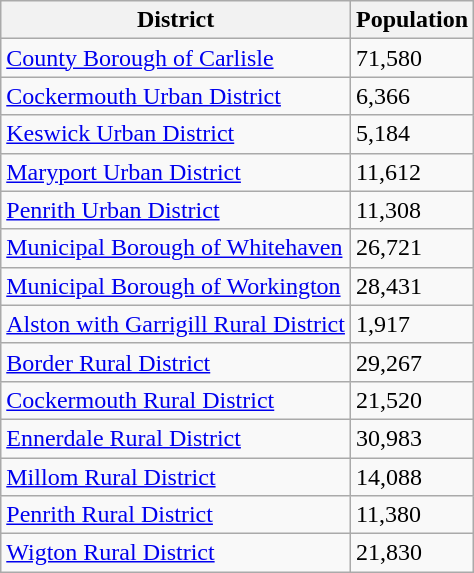<table class="wikitable">
<tr>
<th>District</th>
<th>Population</th>
</tr>
<tr>
<td><a href='#'>County Borough of Carlisle</a></td>
<td>71,580</td>
</tr>
<tr>
<td><a href='#'>Cockermouth Urban District</a></td>
<td>6,366</td>
</tr>
<tr>
<td><a href='#'>Keswick Urban District</a></td>
<td>5,184</td>
</tr>
<tr>
<td><a href='#'>Maryport Urban District</a></td>
<td>11,612</td>
</tr>
<tr>
<td><a href='#'>Penrith Urban District</a></td>
<td>11,308</td>
</tr>
<tr>
<td><a href='#'>Municipal Borough of Whitehaven</a></td>
<td>26,721</td>
</tr>
<tr>
<td><a href='#'>Municipal Borough of Workington</a></td>
<td>28,431</td>
</tr>
<tr>
<td><a href='#'>Alston with Garrigill Rural District</a></td>
<td>1,917</td>
</tr>
<tr>
<td><a href='#'>Border Rural District</a></td>
<td>29,267</td>
</tr>
<tr>
<td><a href='#'>Cockermouth Rural District</a></td>
<td>21,520</td>
</tr>
<tr>
<td><a href='#'>Ennerdale Rural District</a></td>
<td>30,983</td>
</tr>
<tr>
<td><a href='#'>Millom Rural District</a></td>
<td>14,088</td>
</tr>
<tr>
<td><a href='#'>Penrith Rural District</a></td>
<td>11,380</td>
</tr>
<tr>
<td><a href='#'>Wigton Rural District</a></td>
<td>21,830</td>
</tr>
</table>
